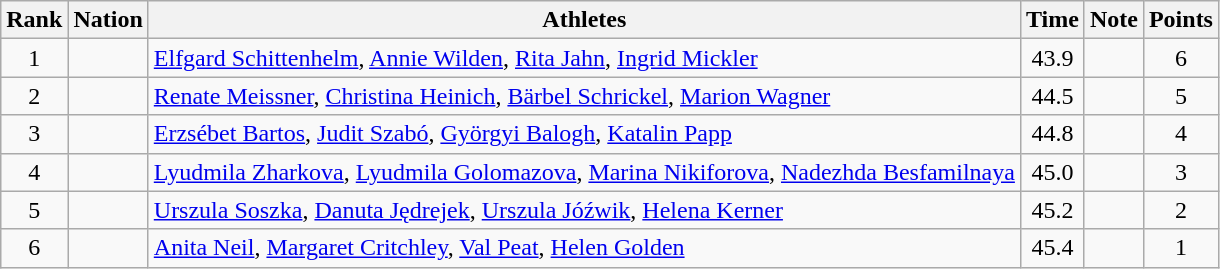<table class="wikitable sortable" style="text-align:center">
<tr>
<th>Rank</th>
<th>Nation</th>
<th>Athletes</th>
<th>Time</th>
<th>Note</th>
<th>Points</th>
</tr>
<tr>
<td>1</td>
<td align=left></td>
<td align=left><a href='#'>Elfgard Schittenhelm</a>, <a href='#'>Annie Wilden</a>, <a href='#'>Rita Jahn</a>, <a href='#'>Ingrid Mickler</a></td>
<td>43.9</td>
<td></td>
<td>6</td>
</tr>
<tr>
<td>2</td>
<td align=left></td>
<td align=left><a href='#'>Renate Meissner</a>, <a href='#'>Christina Heinich</a>, <a href='#'>Bärbel Schrickel</a>, <a href='#'>Marion Wagner</a></td>
<td>44.5</td>
<td></td>
<td>5</td>
</tr>
<tr>
<td>3</td>
<td align=left></td>
<td align=left><a href='#'>Erzsébet Bartos</a>, <a href='#'>Judit Szabó</a>, <a href='#'>Györgyi Balogh</a>, <a href='#'>Katalin Papp</a></td>
<td>44.8</td>
<td></td>
<td>4</td>
</tr>
<tr>
<td>4</td>
<td align=left></td>
<td align=left><a href='#'>Lyudmila Zharkova</a>, <a href='#'>Lyudmila Golomazova</a>, <a href='#'>Marina Nikiforova</a>, <a href='#'>Nadezhda Besfamilnaya</a></td>
<td>45.0</td>
<td></td>
<td>3</td>
</tr>
<tr>
<td>5</td>
<td align=left></td>
<td align=left><a href='#'>Urszula Soszka</a>, <a href='#'>Danuta Jędrejek</a>, <a href='#'>Urszula Jóźwik</a>, <a href='#'>Helena Kerner</a></td>
<td>45.2</td>
<td></td>
<td>2</td>
</tr>
<tr>
<td>6</td>
<td align=left></td>
<td align=left><a href='#'>Anita Neil</a>, <a href='#'>Margaret Critchley</a>, <a href='#'>Val Peat</a>, <a href='#'>Helen Golden</a></td>
<td>45.4</td>
<td></td>
<td>1</td>
</tr>
</table>
